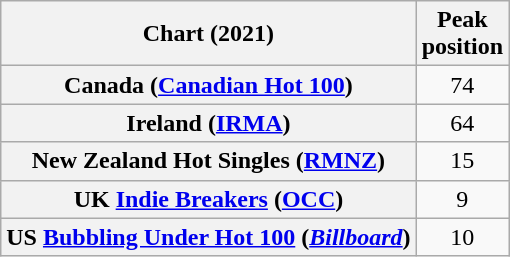<table class="wikitable sortable plainrowheaders" style="text-align:center">
<tr>
<th scope="col">Chart (2021)</th>
<th scope="col">Peak<br>position</th>
</tr>
<tr>
<th scope="row">Canada (<a href='#'>Canadian Hot 100</a>)</th>
<td>74</td>
</tr>
<tr>
<th scope="row">Ireland (<a href='#'>IRMA</a>)</th>
<td>64</td>
</tr>
<tr>
<th scope="row">New Zealand Hot Singles (<a href='#'>RMNZ</a>)</th>
<td>15</td>
</tr>
<tr>
<th scope="row">UK <a href='#'>Indie Breakers</a> (<a href='#'>OCC</a>)</th>
<td>9</td>
</tr>
<tr>
<th scope="row">US <a href='#'>Bubbling Under Hot 100</a> (<em><a href='#'>Billboard</a></em>)</th>
<td>10</td>
</tr>
</table>
